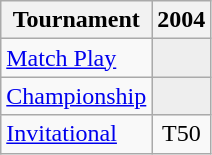<table class="wikitable" style="text-align:center;">
<tr>
<th>Tournament</th>
<th>2004</th>
</tr>
<tr>
<td align="left"><a href='#'>Match Play</a></td>
<td style="background:#eeeeee;"></td>
</tr>
<tr>
<td align="left"><a href='#'>Championship</a></td>
<td style="background:#eeeeee;"></td>
</tr>
<tr>
<td align="left"><a href='#'>Invitational</a></td>
<td>T50</td>
</tr>
</table>
